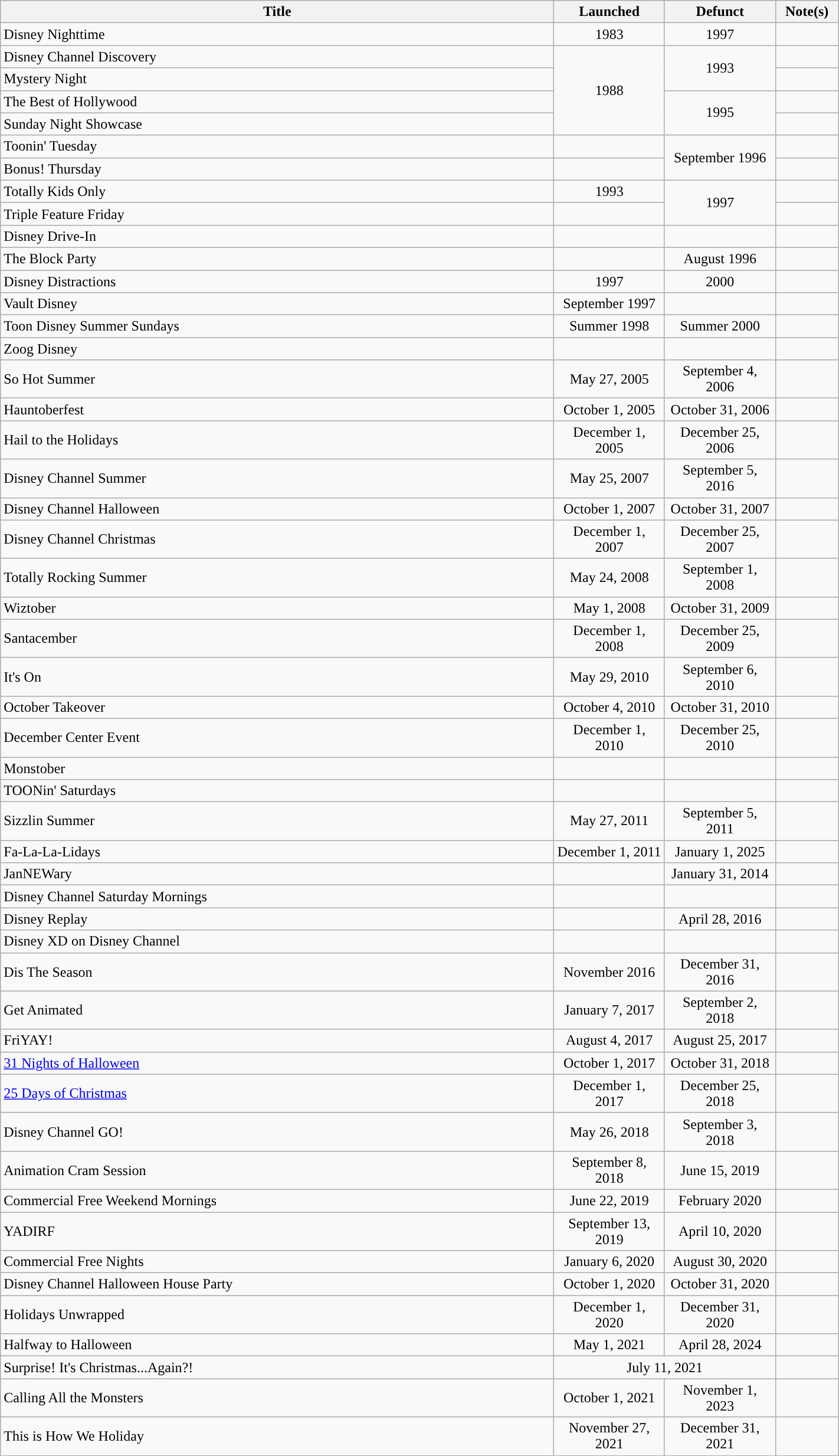<table class="wikitable plainrowheaders sortable" style="width:75%;text-align:center;">
<tr>
<th scope="col" style="width:50%;">Title</th>
<th scope="col" style="width:10%;">Launched</th>
<th scope="col" style="width:10%;">Defunct</th>
<th class="unsortable" style="width:5%;">Note(s)</th>
</tr>
<tr>
<td scope="row" style="text-align:left;">Disney Nighttime</td>
<td>1983</td>
<td>1997</td>
<td></td>
</tr>
<tr>
<td scope="row" style="text-align:left;">Disney Channel Discovery</td>
<td rowspan="4">1988</td>
<td rowspan="2">1993</td>
<td></td>
</tr>
<tr>
<td scope="row" style="text-align:left;">Mystery Night</td>
<td></td>
</tr>
<tr>
<td scope="row" style="text-align:left;">The Best of Hollywood</td>
<td rowspan="2">1995</td>
<td></td>
</tr>
<tr>
<td scope="row" style="text-align:left;">Sunday Night Showcase</td>
<td></td>
</tr>
<tr>
<td scope="row" style="text-align:left;">Toonin' Tuesday</td>
<td></td>
<td rowspan="2">September 1996</td>
<td></td>
</tr>
<tr>
<td scope="row" style="text-align:left;">Bonus! Thursday</td>
<td></td>
<td></td>
</tr>
<tr>
<td scope="row" style="text-align:left;">Totally Kids Only</td>
<td>1993</td>
<td rowspan="2">1997</td>
<td></td>
</tr>
<tr>
<td scope="row" style="text-align:left;">Triple Feature Friday</td>
<td></td>
<td></td>
</tr>
<tr>
<td scope="row" style="text-align:left;">Disney Drive-In</td>
<td></td>
<td></td>
<td></td>
</tr>
<tr>
<td scope="row" style="text-align:left;">The Block Party</td>
<td></td>
<td>August 1996</td>
<td></td>
</tr>
<tr>
<td scope="row" style="text-align:left;">Disney Distractions</td>
<td>1997</td>
<td>2000</td>
<td></td>
</tr>
<tr>
<td scope="row" style="text-align:left;">Vault Disney</td>
<td>September 1997</td>
<td></td>
<td></td>
</tr>
<tr>
<td scope="row" style="text-align:left;">Toon Disney Summer Sundays</td>
<td>Summer 1998</td>
<td>Summer 2000</td>
<td></td>
</tr>
<tr>
<td scope="row" style="text-align:left;">Zoog Disney</td>
<td></td>
<td></td>
<td></td>
</tr>
<tr>
<td scope="row" style="text-align:left;">So Hot Summer</td>
<td>May 27, 2005</td>
<td>September 4, 2006</td>
<td></td>
</tr>
<tr>
<td scope="row" style="text-align:left;">Hauntoberfest</td>
<td>October 1, 2005</td>
<td>October 31, 2006</td>
<td></td>
</tr>
<tr>
<td scope="row" style="text-align:left;">Hail to the Holidays</td>
<td>December 1, 2005</td>
<td>December 25, 2006</td>
<td></td>
</tr>
<tr>
<td scope="row" style="text-align:left;">Disney Channel Summer</td>
<td>May 25, 2007</td>
<td>September 5, 2016</td>
<td></td>
</tr>
<tr>
<td scope="row" style="text-align:left;">Disney Channel Halloween</td>
<td>October 1, 2007</td>
<td>October 31, 2007</td>
<td></td>
</tr>
<tr>
<td scope="row" style="text-align:left;">Disney Channel Christmas</td>
<td>December 1, 2007</td>
<td>December 25, 2007</td>
<td></td>
</tr>
<tr>
<td scope="row" style="text-align:left;">Totally Rocking Summer</td>
<td>May 24, 2008</td>
<td>September 1, 2008</td>
<td></td>
</tr>
<tr>
<td scope="row" style="text-align:left;">Wiztober</td>
<td>May 1, 2008</td>
<td>October 31, 2009</td>
<td></td>
</tr>
<tr>
<td scope="row" style="text-align:left;">Santacember</td>
<td>December 1, 2008</td>
<td>December 25, 2009</td>
<td></td>
</tr>
<tr>
<td scope="row" style="text-align:left;">It's On</td>
<td>May 29, 2010</td>
<td>September 6, 2010</td>
<td></td>
</tr>
<tr>
<td scope="row" style="text-align:left;">October Takeover</td>
<td>October 4, 2010</td>
<td>October 31, 2010</td>
<td></td>
</tr>
<tr>
<td scope="row" style="text-align:left;">December Center Event</td>
<td>December 1, 2010</td>
<td>December 25, 2010</td>
<td></td>
</tr>
<tr>
<td scope="row" style="text-align:left;">Monstober</td>
<td></td>
<td></td>
<td></td>
</tr>
<tr>
<td scope="row" style="text-align:left;">TOONin' Saturdays</td>
<td></td>
<td></td>
<td></td>
</tr>
<tr>
<td scope="row" style="text-align:left;">Sizzlin Summer</td>
<td>May 27, 2011</td>
<td>September 5, 2011</td>
<td></td>
</tr>
<tr>
<td scope="row" style="text-align:left;">Fa-La-La-Lidays</td>
<td>December 1, 2011</td>
<td>January 1, 2025</td>
<td></td>
</tr>
<tr>
<td scope="row" style="text-align:left;">JanNEWary</td>
<td></td>
<td>January 31, 2014</td>
<td></td>
</tr>
<tr>
<td scope="row" style="text-align:left;">Disney Channel Saturday Mornings</td>
<td></td>
<td></td>
<td></td>
</tr>
<tr>
<td scope="row" style="text-align:left;">Disney Replay</td>
<td></td>
<td>April 28, 2016</td>
<td></td>
</tr>
<tr>
<td scope="row" style='text-align:left;"'>Disney XD on Disney Channel</td>
<td></td>
<td></td>
<td></td>
</tr>
<tr>
<td scope="row" style="text-align:left;">Dis The Season</td>
<td>November 2016</td>
<td>December 31, 2016</td>
<td></td>
</tr>
<tr>
<td scope="row" style="text-align:left;">Get Animated</td>
<td>January 7, 2017</td>
<td>September 2, 2018</td>
<td></td>
</tr>
<tr>
<td scope="row" style="text-align:left;">FriYAY!</td>
<td>August 4, 2017</td>
<td>August 25, 2017</td>
<td></td>
</tr>
<tr>
<td scope="row" style="text-align:left;"><a href='#'>31 Nights of Halloween</a></td>
<td>October 1, 2017</td>
<td>October 31, 2018</td>
<td></td>
</tr>
<tr>
<td scope="row" style="text-align:left;"><a href='#'>25 Days of Christmas</a></td>
<td>December 1, 2017</td>
<td>December 25, 2018</td>
<td></td>
</tr>
<tr>
<td scope="row" style="text-align:left;">Disney Channel GO!</td>
<td>May 26, 2018</td>
<td>September 3, 2018</td>
<td></td>
</tr>
<tr>
<td scope="row" style="text-align:left;">Animation Cram Session</td>
<td>September 8, 2018</td>
<td>June 15, 2019</td>
<td></td>
</tr>
<tr>
<td scope="row" style="text-align:left;">Commercial Free Weekend Mornings</td>
<td>June 22, 2019</td>
<td>February 2020</td>
<td></td>
</tr>
<tr>
<td scope="row" style="text-align:left;">YADIRF</td>
<td>September 13, 2019</td>
<td>April 10, 2020</td>
<td></td>
</tr>
<tr>
<td scope="row" style="text-align:left;">Commercial Free Nights</td>
<td>January 6, 2020</td>
<td>August 30, 2020</td>
<td></td>
</tr>
<tr>
<td scope="row" style="text-align:left;">Disney Channel Halloween House Party</td>
<td>October 1, 2020</td>
<td>October 31, 2020</td>
<td></td>
</tr>
<tr>
<td scope="row" style="text-align:left;">Holidays Unwrapped</td>
<td>December 1, 2020</td>
<td>December 31, 2020</td>
<td></td>
</tr>
<tr>
<td scope="row" style="text-align:left;">Halfway to Halloween</td>
<td>May 1, 2021</td>
<td>April 28, 2024</td>
<td></td>
</tr>
<tr>
<td scope="row" style="text-align:left;">Surprise! It's Christmas...Again?!</td>
<td colspan="2">July 11, 2021</td>
<td></td>
</tr>
<tr>
<td scope="row" style="text-align:left;">Calling All the Monsters</td>
<td>October 1, 2021</td>
<td>November 1, 2023</td>
<td></td>
</tr>
<tr>
<td scope="row" style="text-align:left;">This is How We Holiday</td>
<td>November 27, 2021</td>
<td>December 31, 2021</td>
<td></td>
</tr>
<tr>
</tr>
</table>
